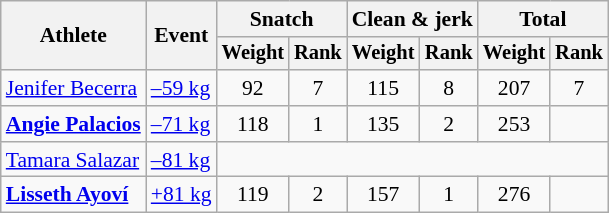<table class=wikitable style=font-size:90%;text-align:center>
<tr>
<th rowspan=2>Athlete</th>
<th rowspan=2>Event</th>
<th colspan=2>Snatch</th>
<th colspan=2>Clean & jerk</th>
<th colspan=2>Total</th>
</tr>
<tr style=font-size:95%>
<th>Weight</th>
<th>Rank</th>
<th>Weight</th>
<th>Rank</th>
<th>Weight</th>
<th>Rank</th>
</tr>
<tr align=center>
<td align=left><a href='#'>Jenifer Becerra</a></td>
<td align=left><a href='#'>–59 kg</a></td>
<td>92</td>
<td>7</td>
<td>115</td>
<td>8</td>
<td>207</td>
<td>7</td>
</tr>
<tr align=center>
<td align=left><strong><a href='#'>Angie Palacios</a></strong></td>
<td align=left><a href='#'>–71 kg</a></td>
<td>118</td>
<td>1</td>
<td>135</td>
<td>2</td>
<td>253</td>
<td></td>
</tr>
<tr align=center>
<td align=left><a href='#'>Tamara Salazar</a></td>
<td align=left><a href='#'>–81 kg</a></td>
<td colspan=6></td>
</tr>
<tr align=center>
<td align=left><strong><a href='#'>Lisseth Ayoví</a></strong></td>
<td align=left><a href='#'>+81 kg</a></td>
<td>119</td>
<td>2</td>
<td>157</td>
<td>1</td>
<td>276</td>
<td></td>
</tr>
</table>
